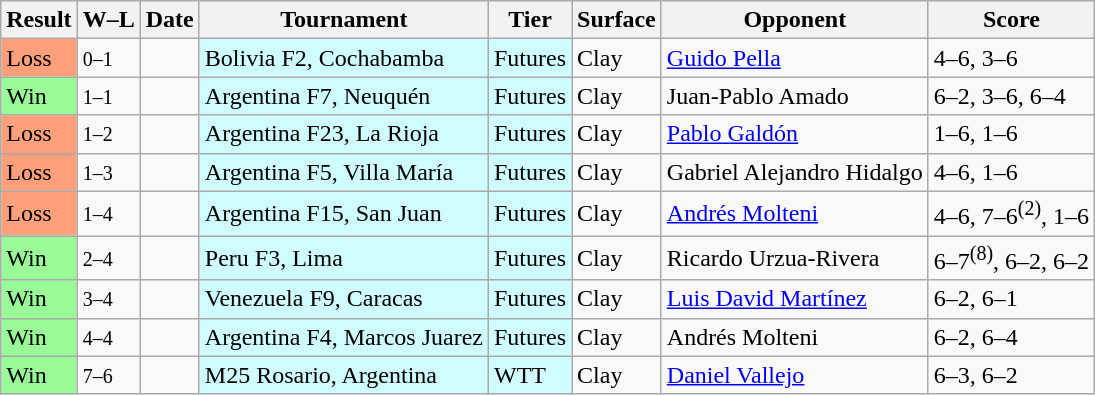<table class="sortable wikitable">
<tr>
<th>Result</th>
<th class="unsortable">W–L</th>
<th>Date</th>
<th>Tournament</th>
<th>Tier</th>
<th>Surface</th>
<th>Opponent</th>
<th class="unsortable">Score</th>
</tr>
<tr>
<td bgcolor=FFA07A>Loss</td>
<td><small>0–1</small></td>
<td></td>
<td style="background:#cffcff;">Bolivia F2, Cochabamba</td>
<td style="background:#cffcff;">Futures</td>
<td>Clay</td>
<td> <a href='#'>Guido Pella</a></td>
<td>4–6, 3–6</td>
</tr>
<tr>
<td bgcolor=98FB98>Win</td>
<td><small>1–1</small></td>
<td></td>
<td style="background:#cffcff;">Argentina F7, Neuquén</td>
<td style="background:#cffcff;">Futures</td>
<td>Clay</td>
<td> Juan-Pablo Amado</td>
<td>6–2, 3–6, 6–4</td>
</tr>
<tr>
<td bgcolor=FFA07A>Loss</td>
<td><small>1–2</small></td>
<td></td>
<td style="background:#cffcff;">Argentina F23, La Rioja</td>
<td style="background:#cffcff;">Futures</td>
<td>Clay</td>
<td> <a href='#'>Pablo Galdón</a></td>
<td>1–6, 1–6</td>
</tr>
<tr>
<td bgcolor=FFA07A>Loss</td>
<td><small>1–3</small></td>
<td></td>
<td style="background:#cffcff;">Argentina F5, Villa María</td>
<td style="background:#cffcff;">Futures</td>
<td>Clay</td>
<td> Gabriel Alejandro Hidalgo</td>
<td>4–6, 1–6</td>
</tr>
<tr>
<td bgcolor=FFA07A>Loss</td>
<td><small>1–4</small></td>
<td></td>
<td style="background:#cffcff;">Argentina F15, San Juan</td>
<td style="background:#cffcff;">Futures</td>
<td>Clay</td>
<td> <a href='#'>Andrés Molteni</a></td>
<td>4–6, 7–6<sup>(2)</sup>, 1–6</td>
</tr>
<tr>
<td bgcolor=98FB98>Win</td>
<td><small>2–4</small></td>
<td></td>
<td style="background:#cffcff;">Peru F3, Lima</td>
<td style="background:#cffcff;">Futures</td>
<td>Clay</td>
<td> Ricardo Urzua-Rivera</td>
<td>6–7<sup>(8)</sup>, 6–2, 6–2</td>
</tr>
<tr>
<td bgcolor=98FB98>Win</td>
<td><small>3–4</small></td>
<td></td>
<td style="background:#cffcff;">Venezuela F9, Caracas</td>
<td style="background:#cffcff;">Futures</td>
<td>Clay</td>
<td> <a href='#'>Luis David Martínez</a></td>
<td>6–2, 6–1</td>
</tr>
<tr>
<td bgcolor=98FB98>Win</td>
<td><small>4–4</small></td>
<td></td>
<td style="background:#cffcff;">Argentina F4, Marcos Juarez</td>
<td style="background:#cffcff;">Futures</td>
<td>Clay</td>
<td> Andrés Molteni</td>
<td>6–2, 6–4</td>
</tr>
<tr>
<td bgcolor=98FB98>Win</td>
<td><small>7–6</small></td>
<td></td>
<td style="background:#cffcff;">M25 Rosario, Argentina</td>
<td style="background:#cffcff;">WTT</td>
<td>Clay</td>
<td> <a href='#'>Daniel Vallejo</a></td>
<td>6–3, 6–2</td>
</tr>
</table>
